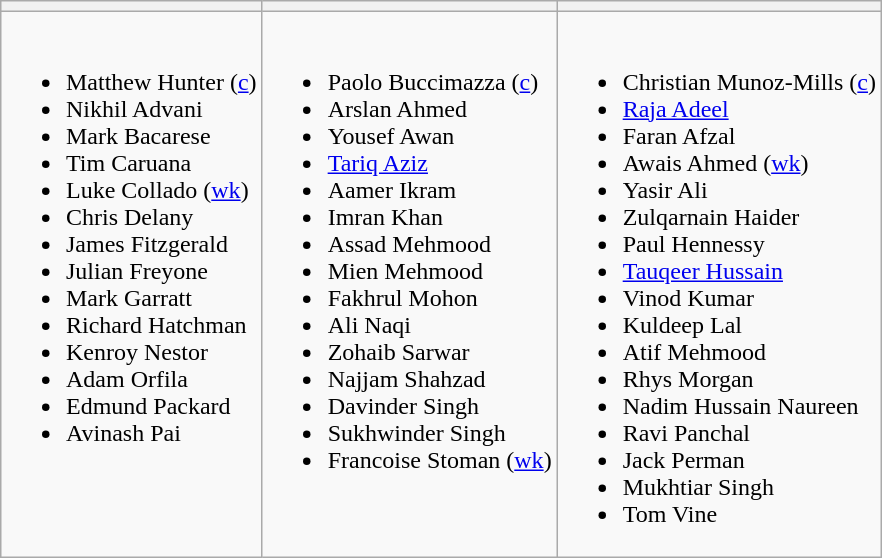<table class="wikitable" style="text-align:left; margin:auto">
<tr>
<th></th>
<th></th>
<th></th>
</tr>
<tr style="vertical-align:top">
<td><br><ul><li>Matthew Hunter (<a href='#'>c</a>)</li><li>Nikhil Advani</li><li>Mark Bacarese</li><li>Tim Caruana</li><li>Luke Collado (<a href='#'>wk</a>)</li><li>Chris Delany</li><li>James Fitzgerald</li><li>Julian Freyone</li><li>Mark Garratt</li><li>Richard Hatchman</li><li>Kenroy Nestor</li><li>Adam Orfila</li><li>Edmund Packard</li><li>Avinash Pai</li></ul></td>
<td><br><ul><li>Paolo Buccimazza (<a href='#'>c</a>)</li><li>Arslan Ahmed</li><li>Yousef Awan</li><li><a href='#'>Tariq Aziz</a></li><li>Aamer Ikram</li><li>Imran Khan</li><li>Assad Mehmood</li><li>Mien Mehmood</li><li>Fakhrul Mohon</li><li>Ali Naqi</li><li>Zohaib Sarwar</li><li>Najjam Shahzad</li><li>Davinder Singh</li><li>Sukhwinder Singh</li><li>Francoise Stoman (<a href='#'>wk</a>)</li></ul></td>
<td><br><ul><li>Christian Munoz-Mills (<a href='#'>c</a>)</li><li><a href='#'>Raja Adeel</a></li><li>Faran Afzal</li><li>Awais Ahmed (<a href='#'>wk</a>)</li><li>Yasir Ali</li><li>Zulqarnain Haider</li><li>Paul Hennessy</li><li><a href='#'>Tauqeer Hussain</a></li><li>Vinod Kumar</li><li>Kuldeep Lal</li><li>Atif Mehmood</li><li>Rhys Morgan</li><li>Nadim Hussain Naureen</li><li>Ravi Panchal</li><li>Jack Perman</li><li>Mukhtiar Singh</li><li>Tom Vine</li></ul></td>
</tr>
</table>
